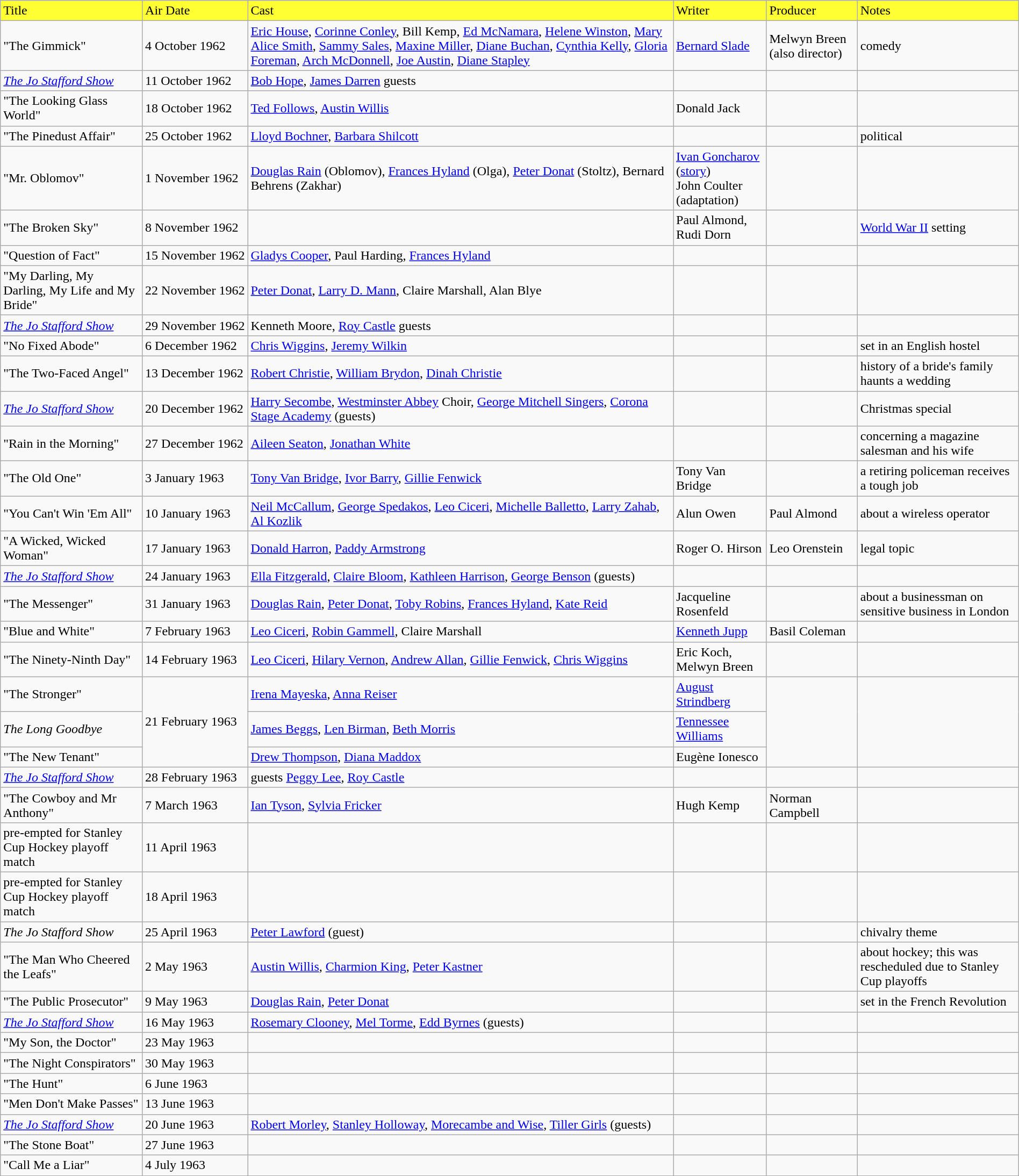<table class="wikitable" style="width:100%; margin:auto;">
<tr>
<td style="background-color: #FFFF33;">Title</td>
<td style="background-color: #FFFF33;">Air Date</td>
<td style="background-color: #FFFF33;">Cast</td>
<td style="background-color: #FFFF33;">Writer</td>
<td style="background-color: #FFFF33;">Producer</td>
<td style="background-color: #FFFF33;">Notes</td>
</tr>
<tr>
<td>"The Gimmick"</td>
<td>4 October 1962</td>
<td><a href='#'>Eric House</a>, <a href='#'>Corinne Conley</a>, Bill Kemp, <a href='#'>Ed McNamara</a>, <a href='#'>Helene Winston</a>, <a href='#'>Mary Alice Smith</a>, <a href='#'>Sammy Sales</a>, <a href='#'>Maxine Miller</a>, <a href='#'>Diane Buchan</a>, <a href='#'>Cynthia Kelly</a>, <a href='#'>Gloria Foreman</a>, <a href='#'>Arch McDonnell</a>, <a href='#'>Joe Austin</a>, <a href='#'>Diane Stapley</a></td>
<td><a href='#'>Bernard Slade</a></td>
<td>Melwyn Breen (also director)</td>
<td>comedy</td>
</tr>
<tr>
<td><em><a href='#'>The Jo Stafford Show</a></em></td>
<td>11 October 1962</td>
<td><a href='#'>Bob Hope</a>, <a href='#'>James Darren</a> guests</td>
<td></td>
<td></td>
<td></td>
</tr>
<tr>
<td>"The Looking Glass World"</td>
<td>18 October 1962</td>
<td><a href='#'>Ted Follows</a>, <a href='#'>Austin Willis</a></td>
<td>Donald Jack</td>
<td></td>
<td></td>
</tr>
<tr>
<td>"The Pinedust Affair"</td>
<td>25 October 1962</td>
<td><a href='#'>Lloyd Bochner</a>, <a href='#'>Barbara Shilcott</a></td>
<td></td>
<td></td>
<td>political</td>
</tr>
<tr>
<td>"Mr. Oblomov"</td>
<td>1 November 1962</td>
<td><a href='#'>Douglas Rain</a> (Oblomov), <a href='#'>Frances Hyland</a> (Olga), <a href='#'>Peter Donat</a> (Stoltz), Bernard Behrens (Zakhar)</td>
<td><a href='#'>Ivan Goncharov</a> (<a href='#'>story</a>)<br>John Coulter (adaptation)</td>
<td></td>
<td></td>
</tr>
<tr>
<td>"The Broken Sky"</td>
<td>8 November 1962</td>
<td></td>
<td>Paul Almond, Rudi Dorn</td>
<td></td>
<td><a href='#'>World War II</a> setting</td>
</tr>
<tr>
<td>"Question of Fact"</td>
<td>15 November 1962</td>
<td><a href='#'>Gladys Cooper</a>, Paul Harding, <a href='#'>Frances Hyland</a></td>
<td></td>
<td></td>
<td></td>
</tr>
<tr>
<td>"My Darling, My Darling, My Life and My Bride"</td>
<td>22 November 1962</td>
<td><a href='#'>Peter Donat</a>, <a href='#'>Larry D. Mann</a>, Claire Marshall, Alan Blye</td>
<td></td>
<td></td>
<td></td>
</tr>
<tr>
<td><em><a href='#'>The Jo Stafford Show</a></em></td>
<td>29 November 1962</td>
<td>Kenneth Moore, <a href='#'>Roy Castle</a> guests</td>
<td></td>
<td></td>
<td></td>
</tr>
<tr>
<td>"No Fixed Abode"</td>
<td>6 December 1962</td>
<td><a href='#'>Chris Wiggins</a>, <a href='#'>Jeremy Wilkin</a></td>
<td></td>
<td></td>
<td>set in an English hostel</td>
</tr>
<tr>
<td>"The Two-Faced Angel"</td>
<td>13 December 1962</td>
<td><a href='#'>Robert Christie</a>, <a href='#'>William Brydon</a>, <a href='#'>Dinah Christie</a></td>
<td></td>
<td></td>
<td>history of a bride's family haunts a wedding</td>
</tr>
<tr>
<td><em><a href='#'>The Jo Stafford Show</a></em></td>
<td>20 December 1962</td>
<td><a href='#'>Harry Secombe</a>, <a href='#'>Westminster Abbey</a> Choir, <a href='#'>George Mitchell Singers</a>, <a href='#'>Corona Stage Academy</a> (guests)</td>
<td></td>
<td></td>
<td>Christmas special</td>
</tr>
<tr>
<td>"Rain in the Morning"</td>
<td>27 December 1962</td>
<td><a href='#'>Aileen Seaton</a>, <a href='#'>Jonathan White</a></td>
<td></td>
<td></td>
<td>concerning a magazine salesman and his wife</td>
</tr>
<tr>
<td>"The Old One"</td>
<td>3 January 1963</td>
<td><a href='#'>Tony Van Bridge</a>, <a href='#'>Ivor Barry</a>, <a href='#'>Gillie Fenwick</a></td>
<td>Tony Van Bridge</td>
<td></td>
<td>a retiring policeman receives a tough job</td>
</tr>
<tr>
<td>"You Can't Win 'Em All"</td>
<td>10 January 1963</td>
<td><a href='#'>Neil McCallum</a>, <a href='#'>George Spedakos</a>, <a href='#'>Leo Ciceri</a>, <a href='#'>Michelle Balletto</a>, <a href='#'>Larry Zahab</a>, <a href='#'>Al Kozlik</a></td>
<td>Alun Owen</td>
<td>Paul Almond</td>
<td>about a wireless operator</td>
</tr>
<tr>
<td>"A Wicked, Wicked Woman"</td>
<td>17 January 1963</td>
<td><a href='#'>Donald Harron</a>, <a href='#'>Paddy Armstrong</a></td>
<td>Roger O. Hirson</td>
<td>Leo Orenstein</td>
<td>legal topic</td>
</tr>
<tr>
<td><em><a href='#'>The Jo Stafford Show</a></em></td>
<td>24 January 1963</td>
<td><a href='#'>Ella Fitzgerald</a>, <a href='#'>Claire Bloom</a>, <a href='#'>Kathleen Harrison</a>, <a href='#'>George Benson</a> (guests)</td>
<td></td>
<td></td>
<td></td>
</tr>
<tr>
<td>"The Messenger"</td>
<td>31 January 1963</td>
<td><a href='#'>Douglas Rain</a>, <a href='#'>Peter Donat</a>, <a href='#'>Toby Robins</a>, <a href='#'>Frances Hyland</a>, <a href='#'>Kate Reid</a></td>
<td>Jacqueline Rosenfeld</td>
<td></td>
<td>about a businessman on sensitive business in London</td>
</tr>
<tr>
<td>"Blue and White"</td>
<td>7 February 1963</td>
<td><a href='#'>Leo Ciceri</a>, <a href='#'>Robin Gammell</a>, Claire Marshall</td>
<td><a href='#'>Kenneth Jupp</a></td>
<td>Basil Coleman</td>
<td></td>
</tr>
<tr>
<td>"The Ninety-Ninth Day"</td>
<td>14 February 1963</td>
<td><a href='#'>Leo Ciceri</a>, <a href='#'>Hilary Vernon</a>, <a href='#'>Andrew Allan</a>, <a href='#'>Gillie Fenwick</a>, <a href='#'>Chris Wiggins</a></td>
<td>Eric Koch, Melwyn Breen</td>
<td></td>
<td></td>
</tr>
<tr>
<td>"The Stronger"</td>
<td rowspan=3>21 February 1963</td>
<td><a href='#'>Irena Mayeska</a>, <a href='#'>Anna Reiser</a></td>
<td><a href='#'>August Strindberg</a></td>
<td rowspan=3></td>
<td rowspan=3></td>
</tr>
<tr>
<td><em>The Long Goodbye</em></td>
<td><a href='#'>James Beggs</a>, <a href='#'>Len Birman</a>, <a href='#'>Beth Morris</a></td>
<td><a href='#'>Tennessee Williams</a></td>
</tr>
<tr>
<td>"The New Tenant"</td>
<td><a href='#'>Drew Thompson</a>, <a href='#'>Diana Maddox</a></td>
<td>Eugène Ionesco</td>
</tr>
<tr>
<td><em><a href='#'>The Jo Stafford Show</a></em></td>
<td>28 February 1963</td>
<td>guests <a href='#'>Peggy Lee</a>, <a href='#'>Roy Castle</a></td>
<td></td>
<td></td>
<td></td>
</tr>
<tr>
<td>"The Cowboy and Mr Anthony"</td>
<td>7 March 1963</td>
<td><a href='#'>Ian Tyson</a>, <a href='#'>Sylvia Fricker</a></td>
<td>Hugh Kemp</td>
<td>Norman Campbell</td>
<td></td>
</tr>
<tr>
<td>pre-empted for Stanley Cup Hockey playoff match</td>
<td>11 April 1963</td>
<td></td>
<td></td>
<td></td>
<td></td>
</tr>
<tr>
<td>pre-empted for Stanley Cup Hockey playoff match</td>
<td>18 April 1963</td>
<td></td>
<td></td>
<td></td>
<td></td>
</tr>
<tr>
<td><em>The Jo Stafford Show</em></td>
<td>25 April 1963</td>
<td><a href='#'>Peter Lawford</a> (guest)</td>
<td></td>
<td></td>
<td>chivalry theme</td>
</tr>
<tr>
<td>"The Man Who Cheered the Leafs"</td>
<td>2 May 1963</td>
<td><a href='#'>Austin Willis</a>, <a href='#'>Charmion King</a>, <a href='#'>Peter Kastner</a></td>
<td></td>
<td></td>
<td>about hockey; this was rescheduled due to Stanley Cup playoffs</td>
</tr>
<tr>
<td>"The Public Prosecutor"</td>
<td>9 May 1963</td>
<td><a href='#'>Douglas Rain</a>, <a href='#'>Peter Donat</a></td>
<td></td>
<td></td>
<td>set in the French Revolution</td>
</tr>
<tr>
<td><em><a href='#'>The Jo Stafford Show</a></em></td>
<td>16 May 1963</td>
<td><a href='#'>Rosemary Clooney</a>, <a href='#'>Mel Torme</a>, <a href='#'>Edd Byrnes</a> (guests)</td>
<td></td>
<td></td>
<td></td>
</tr>
<tr>
<td>"My Son, the Doctor"</td>
<td>23 May 1963</td>
<td></td>
<td></td>
<td></td>
<td></td>
</tr>
<tr>
<td>"The Night Conspirators"</td>
<td>30 May 1963</td>
<td></td>
<td></td>
<td></td>
<td></td>
</tr>
<tr>
<td>"The Hunt"</td>
<td>6 June 1963</td>
<td></td>
<td></td>
<td></td>
<td></td>
</tr>
<tr>
<td>"Men Don't Make Passes"</td>
<td>13 June 1963</td>
<td></td>
<td></td>
<td></td>
<td></td>
</tr>
<tr>
<td><em><a href='#'>The Jo Stafford Show</a></em></td>
<td>20 June 1963</td>
<td><a href='#'>Robert Morley</a>, <a href='#'>Stanley Holloway</a>, <a href='#'>Morecambe and Wise</a>, <a href='#'>Tiller Girls</a> (guests)</td>
<td></td>
<td></td>
<td></td>
</tr>
<tr>
<td>"The Stone Boat"</td>
<td>27 June 1963</td>
<td></td>
<td></td>
<td></td>
<td></td>
</tr>
<tr>
<td>"Call Me a Liar"</td>
<td>4 July 1963</td>
<td></td>
<td></td>
<td></td>
<td></td>
</tr>
</table>
